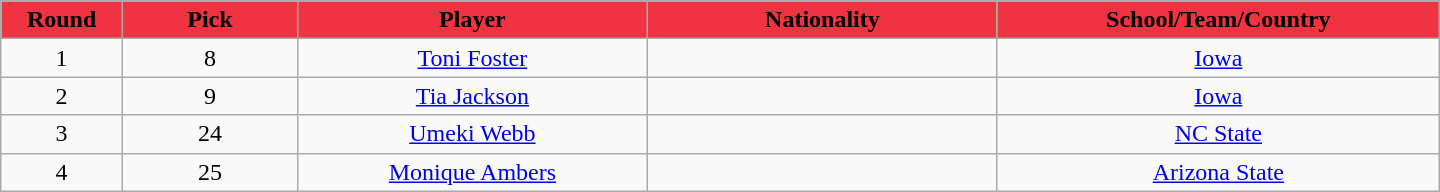<table class="wikitable" style="text-align:center; width:60em">
<tr>
<th style="background: #EF3340" width="2%"><span>Round</span></th>
<th style="background: #EF3340" width="5%"><span>Pick</span></th>
<th style="background: #EF3340" width="10%"><span>Player</span></th>
<th style="background: #EF3340" width="10%"><span>Nationality</span></th>
<th style="background: #EF3340" width="10%"><span>School/Team/Country</span></th>
</tr>
<tr>
<td>1</td>
<td>8</td>
<td><a href='#'>Toni Foster</a></td>
<td></td>
<td><a href='#'>Iowa</a></td>
</tr>
<tr>
<td>2</td>
<td>9</td>
<td><a href='#'>Tia Jackson</a></td>
<td></td>
<td><a href='#'>Iowa</a></td>
</tr>
<tr>
<td>3</td>
<td>24</td>
<td><a href='#'>Umeki Webb</a></td>
<td></td>
<td><a href='#'>NC State</a></td>
</tr>
<tr>
<td>4</td>
<td>25</td>
<td><a href='#'>Monique Ambers</a></td>
<td></td>
<td><a href='#'>Arizona State</a></td>
</tr>
</table>
